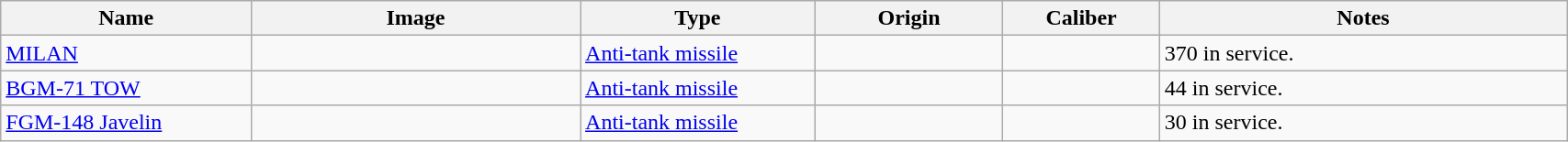<table class="wikitable" style="width:90%;">
<tr>
<th width=16%>Name</th>
<th width=21%>Image</th>
<th width=15%>Type</th>
<th width=12%>Origin</th>
<th width=10%>Caliber</th>
<th width=26%>Notes</th>
</tr>
<tr>
<td><a href='#'>MILAN</a></td>
<td></td>
<td><a href='#'>Anti-tank missile</a></td>
<td><br></td>
<td></td>
<td>370 in service.</td>
</tr>
<tr>
<td><a href='#'>BGM-71 TOW</a></td>
<td></td>
<td><a href='#'>Anti-tank missile</a></td>
<td></td>
<td></td>
<td>44 in service.</td>
</tr>
<tr>
<td><a href='#'>FGM-148 Javelin</a></td>
<td></td>
<td><a href='#'>Anti-tank missile</a></td>
<td></td>
<td></td>
<td>30 in service.</td>
</tr>
</table>
